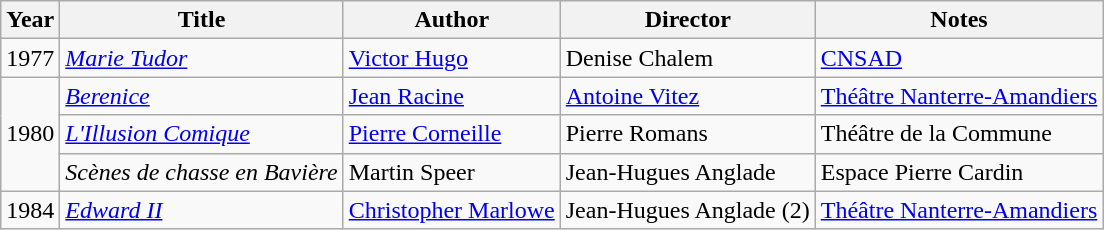<table class="wikitable">
<tr>
<th>Year</th>
<th>Title</th>
<th>Author</th>
<th>Director</th>
<th>Notes</th>
</tr>
<tr>
<td>1977</td>
<td><em><a href='#'>Marie Tudor</a></em></td>
<td><a href='#'>Victor Hugo</a></td>
<td>Denise Chalem</td>
<td><a href='#'>CNSAD</a></td>
</tr>
<tr>
<td rowspan=3>1980</td>
<td><em><a href='#'>Berenice</a></em></td>
<td><a href='#'>Jean Racine</a></td>
<td><a href='#'>Antoine Vitez</a></td>
<td><a href='#'>Théâtre Nanterre-Amandiers</a></td>
</tr>
<tr>
<td><em><a href='#'>L'Illusion Comique</a></em></td>
<td><a href='#'>Pierre Corneille</a></td>
<td>Pierre Romans</td>
<td>Théâtre de la Commune</td>
</tr>
<tr>
<td><em>Scènes de chasse en Bavière</em></td>
<td>Martin Speer</td>
<td>Jean-Hugues Anglade</td>
<td>Espace Pierre Cardin</td>
</tr>
<tr>
<td>1984</td>
<td><em><a href='#'>Edward II</a></em></td>
<td><a href='#'>Christopher Marlowe</a></td>
<td>Jean-Hugues Anglade (2)</td>
<td><a href='#'>Théâtre Nanterre-Amandiers</a></td>
</tr>
</table>
